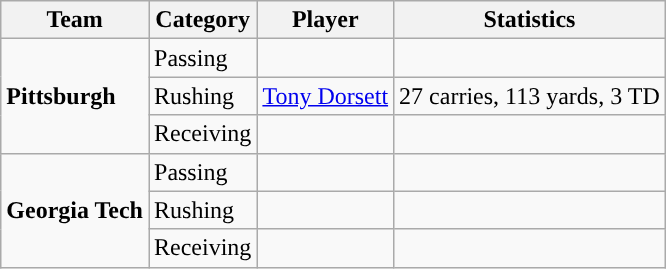<table class="wikitable" style="float: right;">
<tr>
<th>Team</th>
<th>Category</th>
<th>Player</th>
<th>Statistics</th>
</tr>
<tr>
<td rowspan=3><strong>Pittsburgh</strong></td>
<td>Passing</td>
<td></td>
<td></td>
</tr>
<tr>
<td>Rushing</td>
<td><a href='#'>Tony Dorsett</a></td>
<td>27 carries, 113 yards, 3 TD</td>
</tr>
<tr>
<td>Receiving</td>
<td></td>
<td></td>
</tr>
<tr>
<td rowspan=3><strong>Georgia Tech</strong></td>
<td>Passing</td>
<td></td>
<td></td>
</tr>
<tr>
<td>Rushing</td>
<td></td>
<td></td>
</tr>
<tr>
<td>Receiving</td>
<td></td>
<td></td>
</tr>
</table>
